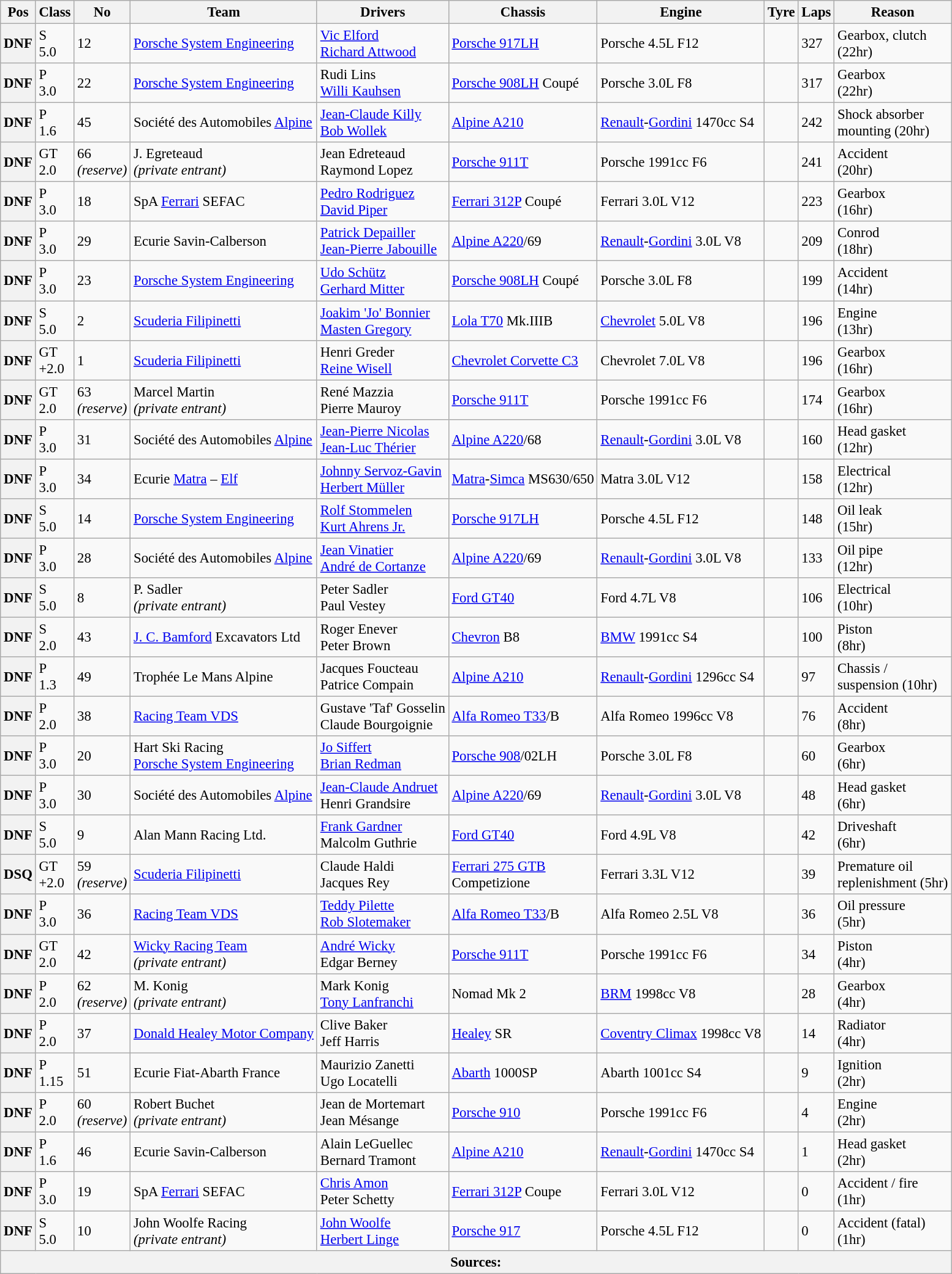<table class="wikitable" style="font-size: 95%;">
<tr>
<th>Pos</th>
<th>Class</th>
<th>No</th>
<th>Team</th>
<th>Drivers</th>
<th>Chassis</th>
<th>Engine</th>
<th>Tyre</th>
<th>Laps</th>
<th>Reason</th>
</tr>
<tr>
<th>DNF</th>
<td>S<br>5.0</td>
<td>12</td>
<td> <a href='#'>Porsche System Engineering</a></td>
<td> <a href='#'>Vic Elford</a><br> <a href='#'>Richard Attwood</a></td>
<td><a href='#'>Porsche 917LH</a></td>
<td>Porsche 4.5L F12</td>
<td></td>
<td>327</td>
<td>Gearbox, clutch<br> (22hr)</td>
</tr>
<tr>
<th>DNF</th>
<td>P<br>3.0</td>
<td>22</td>
<td> <a href='#'>Porsche System Engineering</a></td>
<td> Rudi Lins<br> <a href='#'>Willi Kauhsen</a></td>
<td><a href='#'>Porsche 908LH</a> Coupé</td>
<td>Porsche 3.0L F8</td>
<td></td>
<td>317</td>
<td>Gearbox<br> (22hr)</td>
</tr>
<tr>
<th>DNF</th>
<td>P<br>1.6</td>
<td>45</td>
<td> Société des Automobiles <a href='#'>Alpine</a></td>
<td> <a href='#'>Jean-Claude Killy</a><br> <a href='#'>Bob Wollek</a></td>
<td><a href='#'>Alpine A210</a></td>
<td><a href='#'>Renault</a>-<a href='#'>Gordini</a> 1470cc S4</td>
<td></td>
<td>242</td>
<td>Shock absorber<br> mounting (20hr)</td>
</tr>
<tr>
<th>DNF</th>
<td>GT<br>2.0</td>
<td>66<br><em>(reserve)</em></td>
<td> J. Egreteaud<br><em>(private entrant)</em></td>
<td> Jean Edreteaud<br> Raymond Lopez</td>
<td><a href='#'>Porsche 911T</a></td>
<td>Porsche 1991cc F6</td>
<td></td>
<td>241</td>
<td>Accident<br> (20hr)</td>
</tr>
<tr>
<th>DNF</th>
<td>P<br>3.0</td>
<td>18</td>
<td> SpA <a href='#'>Ferrari</a> SEFAC</td>
<td> <a href='#'>Pedro Rodriguez</a><br> <a href='#'>David Piper</a></td>
<td><a href='#'>Ferrari 312P</a> Coupé</td>
<td>Ferrari 3.0L V12</td>
<td></td>
<td>223</td>
<td>Gearbox<br> (16hr)</td>
</tr>
<tr>
<th>DNF</th>
<td>P<br>3.0</td>
<td>29</td>
<td> Ecurie Savin-Calberson</td>
<td> <a href='#'>Patrick Depailler</a><br> <a href='#'>Jean-Pierre Jabouille</a></td>
<td><a href='#'>Alpine A220</a>/69</td>
<td><a href='#'>Renault</a>-<a href='#'>Gordini</a> 3.0L V8</td>
<td></td>
<td>209</td>
<td>Conrod<br> (18hr)</td>
</tr>
<tr>
<th>DNF</th>
<td>P<br>3.0</td>
<td>23</td>
<td> <a href='#'>Porsche System Engineering</a></td>
<td> <a href='#'>Udo Schütz</a><br> <a href='#'>Gerhard Mitter</a></td>
<td><a href='#'>Porsche 908LH</a> Coupé</td>
<td>Porsche 3.0L F8</td>
<td></td>
<td>199</td>
<td>Accident<br> (14hr)</td>
</tr>
<tr>
<th>DNF</th>
<td>S<br>5.0</td>
<td>2</td>
<td> <a href='#'>Scuderia Filipinetti</a></td>
<td> <a href='#'>Joakim 'Jo' Bonnier</a><br> <a href='#'>Masten Gregory</a></td>
<td><a href='#'>Lola T70</a> Mk.IIIB</td>
<td><a href='#'>Chevrolet</a> 5.0L V8</td>
<td></td>
<td>196</td>
<td>Engine<br> (13hr)</td>
</tr>
<tr>
<th>DNF</th>
<td>GT<br>+2.0</td>
<td>1</td>
<td> <a href='#'>Scuderia Filipinetti</a></td>
<td> Henri Greder<br> <a href='#'>Reine Wisell</a></td>
<td><a href='#'>Chevrolet Corvette C3</a></td>
<td>Chevrolet 7.0L V8</td>
<td></td>
<td>196</td>
<td>Gearbox<br> (16hr)</td>
</tr>
<tr>
<th>DNF</th>
<td>GT<br>2.0</td>
<td>63<br><em>(reserve)</em></td>
<td> Marcel Martin<br><em>(private entrant)</em></td>
<td> René Mazzia<br> Pierre Mauroy</td>
<td><a href='#'>Porsche 911T</a></td>
<td>Porsche 1991cc F6</td>
<td></td>
<td>174</td>
<td>Gearbox<br> (16hr)</td>
</tr>
<tr>
<th>DNF</th>
<td>P<br>3.0</td>
<td>31</td>
<td> Société des Automobiles <a href='#'>Alpine</a></td>
<td> <a href='#'>Jean-Pierre Nicolas</a><br> <a href='#'>Jean-Luc Thérier</a></td>
<td><a href='#'>Alpine A220</a>/68</td>
<td><a href='#'>Renault</a>-<a href='#'>Gordini</a> 3.0L V8</td>
<td></td>
<td>160</td>
<td>Head gasket<br> (12hr)</td>
</tr>
<tr>
<th>DNF</th>
<td>P<br>3.0</td>
<td>34</td>
<td> Ecurie <a href='#'>Matra</a> – <a href='#'>Elf</a></td>
<td> <a href='#'>Johnny Servoz-Gavin</a><br> <a href='#'>Herbert Müller</a></td>
<td><a href='#'>Matra</a>-<a href='#'>Simca</a> MS630/650</td>
<td>Matra 3.0L V12</td>
<td></td>
<td>158</td>
<td>Electrical<br> (12hr)</td>
</tr>
<tr>
<th>DNF</th>
<td>S<br>5.0</td>
<td>14</td>
<td> <a href='#'>Porsche System Engineering</a></td>
<td> <a href='#'>Rolf Stommelen</a><br> <a href='#'>Kurt Ahrens Jr.</a></td>
<td><a href='#'>Porsche 917LH</a></td>
<td>Porsche 4.5L F12</td>
<td></td>
<td>148</td>
<td>Oil leak<br> (15hr)</td>
</tr>
<tr>
<th>DNF</th>
<td>P<br>3.0</td>
<td>28</td>
<td> Société des Automobiles <a href='#'>Alpine</a></td>
<td> <a href='#'>Jean Vinatier</a><br> <a href='#'>André de Cortanze</a></td>
<td><a href='#'>Alpine A220</a>/69</td>
<td><a href='#'>Renault</a>-<a href='#'>Gordini</a> 3.0L V8</td>
<td></td>
<td>133</td>
<td>Oil pipe<br> (12hr)</td>
</tr>
<tr>
<th>DNF</th>
<td>S<br>5.0</td>
<td>8</td>
<td> P. Sadler<br><em>(private entrant)</em></td>
<td> Peter Sadler<br> Paul Vestey</td>
<td><a href='#'>Ford GT40</a></td>
<td>Ford 4.7L V8</td>
<td></td>
<td>106</td>
<td>Electrical<br> (10hr)</td>
</tr>
<tr>
<th>DNF</th>
<td>S<br>2.0</td>
<td>43</td>
<td> <a href='#'>J. C. Bamford</a> Excavators Ltd</td>
<td> Roger Enever<br> Peter Brown</td>
<td><a href='#'>Chevron</a> B8</td>
<td><a href='#'>BMW</a> 1991cc S4</td>
<td></td>
<td>100</td>
<td>Piston<br> (8hr)</td>
</tr>
<tr>
<th>DNF</th>
<td>P<br>1.3</td>
<td>49</td>
<td> Trophée Le Mans Alpine</td>
<td> Jacques Foucteau<br> Patrice Compain</td>
<td><a href='#'>Alpine A210</a></td>
<td><a href='#'>Renault</a>-<a href='#'>Gordini</a> 1296cc S4</td>
<td></td>
<td>97</td>
<td>Chassis /<br>suspension (10hr)</td>
</tr>
<tr>
<th>DNF</th>
<td>P<br>2.0</td>
<td>38</td>
<td> <a href='#'>Racing Team VDS</a></td>
<td> Gustave 'Taf' Gosselin <br> Claude Bourgoignie</td>
<td><a href='#'>Alfa Romeo T33</a>/B</td>
<td>Alfa Romeo 1996cc V8</td>
<td></td>
<td>76</td>
<td>Accident<br> (8hr)</td>
</tr>
<tr>
<th>DNF</th>
<td>P<br>3.0</td>
<td>20</td>
<td> Hart Ski Racing<br> <a href='#'>Porsche System Engineering</a></td>
<td> <a href='#'>Jo Siffert</a><br> <a href='#'>Brian Redman</a></td>
<td><a href='#'>Porsche 908</a>/02LH</td>
<td>Porsche 3.0L F8</td>
<td></td>
<td>60</td>
<td>Gearbox<br> (6hr)</td>
</tr>
<tr>
<th>DNF</th>
<td>P<br>3.0</td>
<td>30</td>
<td> Société des Automobiles <a href='#'>Alpine</a></td>
<td> <a href='#'>Jean-Claude Andruet</a><br> Henri Grandsire</td>
<td><a href='#'>Alpine A220</a>/69</td>
<td><a href='#'>Renault</a>-<a href='#'>Gordini</a> 3.0L V8</td>
<td></td>
<td>48</td>
<td>Head gasket<br> (6hr)</td>
</tr>
<tr>
<th>DNF</th>
<td>S<br>5.0</td>
<td>9</td>
<td> Alan Mann Racing Ltd.</td>
<td> <a href='#'>Frank Gardner</a><br> Malcolm Guthrie</td>
<td><a href='#'>Ford GT40</a></td>
<td>Ford 4.9L V8</td>
<td></td>
<td>42</td>
<td>Driveshaft<br> (6hr)</td>
</tr>
<tr>
<th>DSQ</th>
<td>GT<br>+2.0</td>
<td>59<br><em>(reserve)</em></td>
<td> <a href='#'>Scuderia Filipinetti</a></td>
<td> Claude Haldi<br> Jacques Rey</td>
<td><a href='#'>Ferrari 275 GTB</a><br>Competizione</td>
<td>Ferrari 3.3L V12</td>
<td></td>
<td>39</td>
<td>Premature oil <br>replenishment (5hr)</td>
</tr>
<tr>
<th>DNF</th>
<td>P<br>3.0</td>
<td>36</td>
<td> <a href='#'>Racing Team VDS</a></td>
<td> <a href='#'>Teddy Pilette</a><br> <a href='#'>Rob Slotemaker</a></td>
<td><a href='#'>Alfa Romeo T33</a>/B</td>
<td>Alfa Romeo 2.5L V8</td>
<td></td>
<td>36</td>
<td>Oil pressure<br> (5hr)</td>
</tr>
<tr>
<th>DNF</th>
<td>GT<br>2.0</td>
<td>42</td>
<td> <a href='#'>Wicky Racing Team</a> <br><em>(private entrant)</em></td>
<td> <a href='#'>André Wicky</a><br> Edgar Berney</td>
<td><a href='#'>Porsche 911T</a></td>
<td>Porsche 1991cc F6</td>
<td></td>
<td>34</td>
<td>Piston<br> (4hr)</td>
</tr>
<tr>
<th>DNF</th>
<td>P<br>2.0</td>
<td>62<br><em>(reserve)</em></td>
<td> M. Konig<br><em>(private entrant)</em></td>
<td> Mark Konig<br> <a href='#'>Tony Lanfranchi</a></td>
<td>Nomad Mk 2</td>
<td><a href='#'>BRM</a> 1998cc V8</td>
<td></td>
<td>28</td>
<td>Gearbox<br> (4hr)</td>
</tr>
<tr>
<th>DNF</th>
<td>P<br>2.0</td>
<td>37</td>
<td> <a href='#'>Donald Healey Motor Company</a></td>
<td> Clive Baker<br> Jeff Harris</td>
<td><a href='#'>Healey</a> SR</td>
<td><a href='#'>Coventry Climax</a> 1998cc V8</td>
<td></td>
<td>14</td>
<td>Radiator<br> (4hr)</td>
</tr>
<tr>
<th>DNF</th>
<td>P<br>1.15</td>
<td>51</td>
<td> Ecurie Fiat-Abarth France</td>
<td> Maurizio Zanetti<br> Ugo Locatelli</td>
<td><a href='#'>Abarth</a> 1000SP</td>
<td>Abarth 1001cc S4</td>
<td></td>
<td>9</td>
<td>Ignition<br> (2hr)</td>
</tr>
<tr>
<th>DNF</th>
<td>P<br>2.0</td>
<td>60<br><em>(reserve)</em></td>
<td> Robert Buchet<br><em>(private entrant)</em></td>
<td> Jean de Mortemart<br> Jean Mésange</td>
<td><a href='#'>Porsche 910</a></td>
<td>Porsche 1991cc F6</td>
<td></td>
<td>4</td>
<td>Engine<br> (2hr)</td>
</tr>
<tr>
<th>DNF</th>
<td>P<br>1.6</td>
<td>46</td>
<td> Ecurie Savin-Calberson</td>
<td> Alain LeGuellec<br> Bernard Tramont</td>
<td><a href='#'>Alpine A210</a></td>
<td><a href='#'>Renault</a>-<a href='#'>Gordini</a> 1470cc S4</td>
<td></td>
<td>1</td>
<td>Head gasket<br> (2hr)</td>
</tr>
<tr>
<th>DNF</th>
<td>P<br>3.0</td>
<td>19</td>
<td> SpA <a href='#'>Ferrari</a> SEFAC</td>
<td> <a href='#'>Chris Amon</a><br> Peter Schetty</td>
<td><a href='#'>Ferrari 312P</a> Coupe</td>
<td>Ferrari 3.0L V12</td>
<td></td>
<td>0</td>
<td>Accident / fire<br> (1hr)</td>
</tr>
<tr>
<th>DNF</th>
<td>S<br>5.0</td>
<td>10</td>
<td> John Woolfe Racing<br><em>(private entrant)</em></td>
<td> <a href='#'>John Woolfe</a><br> <a href='#'>Herbert Linge</a></td>
<td><a href='#'>Porsche 917</a></td>
<td>Porsche 4.5L F12</td>
<td></td>
<td>0</td>
<td>Accident (fatal) <br> (1hr)</td>
</tr>
<tr>
<th colspan="10">Sources:</th>
</tr>
</table>
